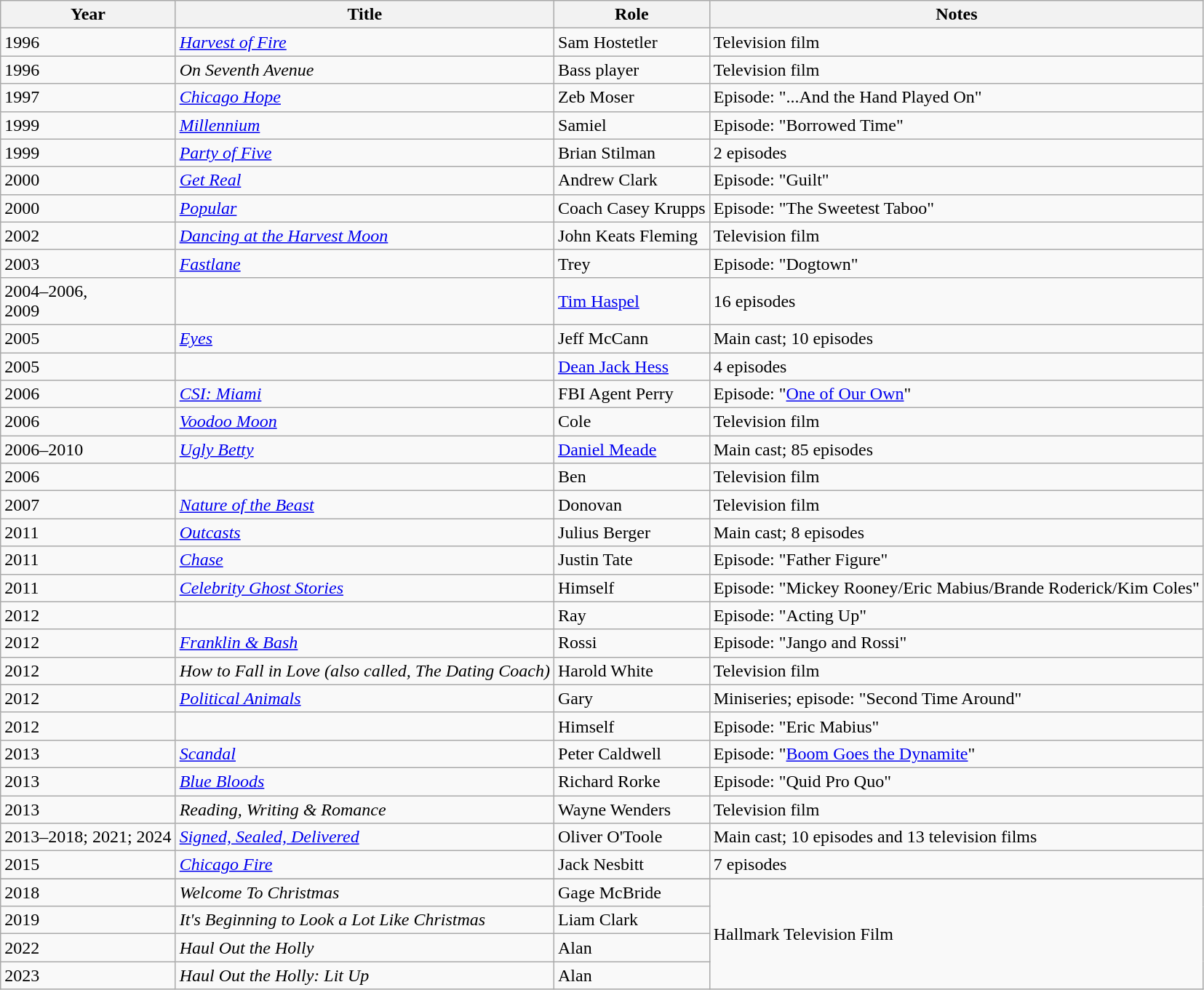<table class="wikitable sortable">
<tr>
<th>Year</th>
<th>Title</th>
<th>Role</th>
<th class="unsortable">Notes</th>
</tr>
<tr>
<td>1996</td>
<td><em><a href='#'>Harvest of Fire</a></em></td>
<td>Sam Hostetler</td>
<td>Television film</td>
</tr>
<tr>
<td>1996</td>
<td><em>On Seventh Avenue</em></td>
<td>Bass player</td>
<td>Television film</td>
</tr>
<tr>
<td>1997</td>
<td><em><a href='#'>Chicago Hope</a></em></td>
<td>Zeb Moser</td>
<td>Episode: "...And the Hand Played On"</td>
</tr>
<tr>
<td>1999</td>
<td><em><a href='#'>Millennium</a></em></td>
<td>Samiel</td>
<td>Episode: "Borrowed Time"</td>
</tr>
<tr>
<td>1999</td>
<td><em><a href='#'>Party of Five</a></em></td>
<td>Brian Stilman</td>
<td>2 episodes</td>
</tr>
<tr>
<td>2000</td>
<td><em><a href='#'>Get Real</a></em></td>
<td>Andrew Clark</td>
<td>Episode: "Guilt"</td>
</tr>
<tr>
<td>2000</td>
<td><em><a href='#'>Popular</a></em></td>
<td>Coach Casey Krupps</td>
<td>Episode: "The Sweetest Taboo"</td>
</tr>
<tr>
<td>2002</td>
<td><em><a href='#'>Dancing at the Harvest Moon</a></em></td>
<td>John Keats Fleming</td>
<td>Television film</td>
</tr>
<tr>
<td>2003</td>
<td><em><a href='#'>Fastlane</a></em></td>
<td>Trey</td>
<td>Episode: "Dogtown"</td>
</tr>
<tr>
<td>2004–2006,<br>2009</td>
<td><em></em></td>
<td><a href='#'>Tim Haspel</a></td>
<td>16 episodes</td>
</tr>
<tr>
<td>2005</td>
<td><em><a href='#'>Eyes</a></em></td>
<td>Jeff McCann</td>
<td>Main cast; 10 episodes</td>
</tr>
<tr>
<td>2005</td>
<td><em></em></td>
<td><a href='#'>Dean Jack Hess</a></td>
<td>4 episodes</td>
</tr>
<tr>
<td>2006</td>
<td><em><a href='#'>CSI: Miami</a></em></td>
<td>FBI Agent Perry</td>
<td>Episode: "<a href='#'>One of Our Own</a>"</td>
</tr>
<tr>
<td>2006</td>
<td><em><a href='#'>Voodoo Moon</a></em></td>
<td>Cole</td>
<td>Television film</td>
</tr>
<tr>
<td>2006–2010</td>
<td><em><a href='#'>Ugly Betty</a></em></td>
<td><a href='#'>Daniel Meade</a></td>
<td>Main cast; 85 episodes</td>
</tr>
<tr>
<td>2006</td>
<td><em></em></td>
<td>Ben</td>
<td>Television film</td>
</tr>
<tr>
<td>2007</td>
<td><em><a href='#'>Nature of the Beast</a></em></td>
<td>Donovan</td>
<td>Television film</td>
</tr>
<tr>
<td>2011</td>
<td><em><a href='#'>Outcasts</a></em></td>
<td>Julius Berger</td>
<td>Main cast; 8 episodes</td>
</tr>
<tr>
<td>2011</td>
<td><em><a href='#'>Chase</a></em></td>
<td>Justin Tate</td>
<td>Episode: "Father Figure"</td>
</tr>
<tr>
<td>2011</td>
<td><em><a href='#'>Celebrity Ghost Stories</a></em></td>
<td>Himself</td>
<td>Episode: "Mickey Rooney/Eric Mabius/Brande Roderick/Kim Coles"</td>
</tr>
<tr>
<td>2012</td>
<td><em></em></td>
<td>Ray</td>
<td>Episode: "Acting Up"</td>
</tr>
<tr>
<td>2012</td>
<td><em><a href='#'>Franklin & Bash</a></em></td>
<td>Rossi</td>
<td>Episode: "Jango and Rossi"</td>
</tr>
<tr>
<td>2012</td>
<td><em>How to Fall in Love (also called, The Dating Coach)</em></td>
<td>Harold White</td>
<td>Television film</td>
</tr>
<tr>
<td>2012</td>
<td><em><a href='#'>Political Animals</a></em></td>
<td>Gary</td>
<td>Miniseries; episode: "Second Time Around"</td>
</tr>
<tr>
<td>2012</td>
<td><em></em></td>
<td>Himself</td>
<td>Episode: "Eric Mabius"</td>
</tr>
<tr>
<td>2013</td>
<td><em><a href='#'>Scandal</a></em></td>
<td>Peter Caldwell</td>
<td>Episode: "<a href='#'>Boom Goes the Dynamite</a>"</td>
</tr>
<tr>
<td>2013</td>
<td><em><a href='#'>Blue Bloods</a></em></td>
<td>Richard Rorke</td>
<td>Episode: "Quid Pro Quo"</td>
</tr>
<tr>
<td>2013</td>
<td><em>Reading, Writing & Romance</em></td>
<td>Wayne Wenders</td>
<td>Television film</td>
</tr>
<tr>
<td>2013–2018; 2021; 2024</td>
<td><em><a href='#'>Signed, Sealed, Delivered</a></em></td>
<td>Oliver O'Toole</td>
<td>Main cast; 10 episodes and 13 television films</td>
</tr>
<tr>
<td>2015</td>
<td><em><a href='#'>Chicago Fire</a></em></td>
<td>Jack Nesbitt</td>
<td>7 episodes</td>
</tr>
<tr>
</tr>
<tr>
<td>2018</td>
<td><em>Welcome To Christmas</em></td>
<td>Gage McBride</td>
<td rowspan=4>Hallmark Television Film</td>
</tr>
<tr>
<td>2019</td>
<td><em>It's Beginning to Look a Lot Like Christmas</em></td>
<td>Liam Clark</td>
</tr>
<tr>
<td>2022</td>
<td><em>Haul Out the Holly</em></td>
<td>Alan</td>
</tr>
<tr>
<td>2023</td>
<td><em>Haul Out the Holly: Lit Up</em></td>
<td>Alan</td>
</tr>
</table>
